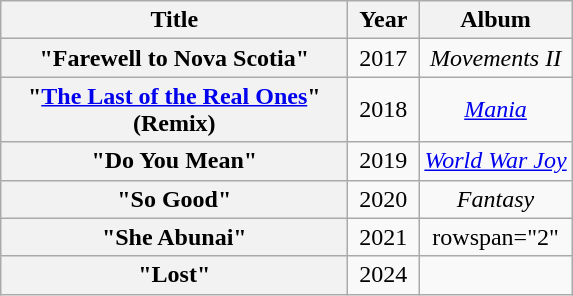<table class="wikitable plainrowheaders" style="text-align:center;">
<tr>
<th scope="col" style="width:14em;">Title</th>
<th scope="col" style="width:2.5em;">Year</th>
<th scope="col">Album</th>
</tr>
<tr>
<th scope="row">"Farewell to Nova Scotia"<br></th>
<td>2017</td>
<td><em>Movements II</em></td>
</tr>
<tr>
<th scope="row">"<a href='#'>The Last of the Real Ones</a>" (Remix)<br></th>
<td>2018</td>
<td><em><a href='#'>Mania</a></em></td>
</tr>
<tr>
<th scope="row">"Do You Mean"<br></th>
<td>2019</td>
<td><em><a href='#'>World War Joy</a></em></td>
</tr>
<tr>
<th scope="row">"So Good"<br></th>
<td>2020</td>
<td><em>Fantasy</em></td>
</tr>
<tr>
<th scope="row">"She Abunai"<br></th>
<td>2021</td>
<td>rowspan="2" </td>
</tr>
<tr>
<th scope="row">"Lost"<br></th>
<td>2024</td>
</tr>
</table>
